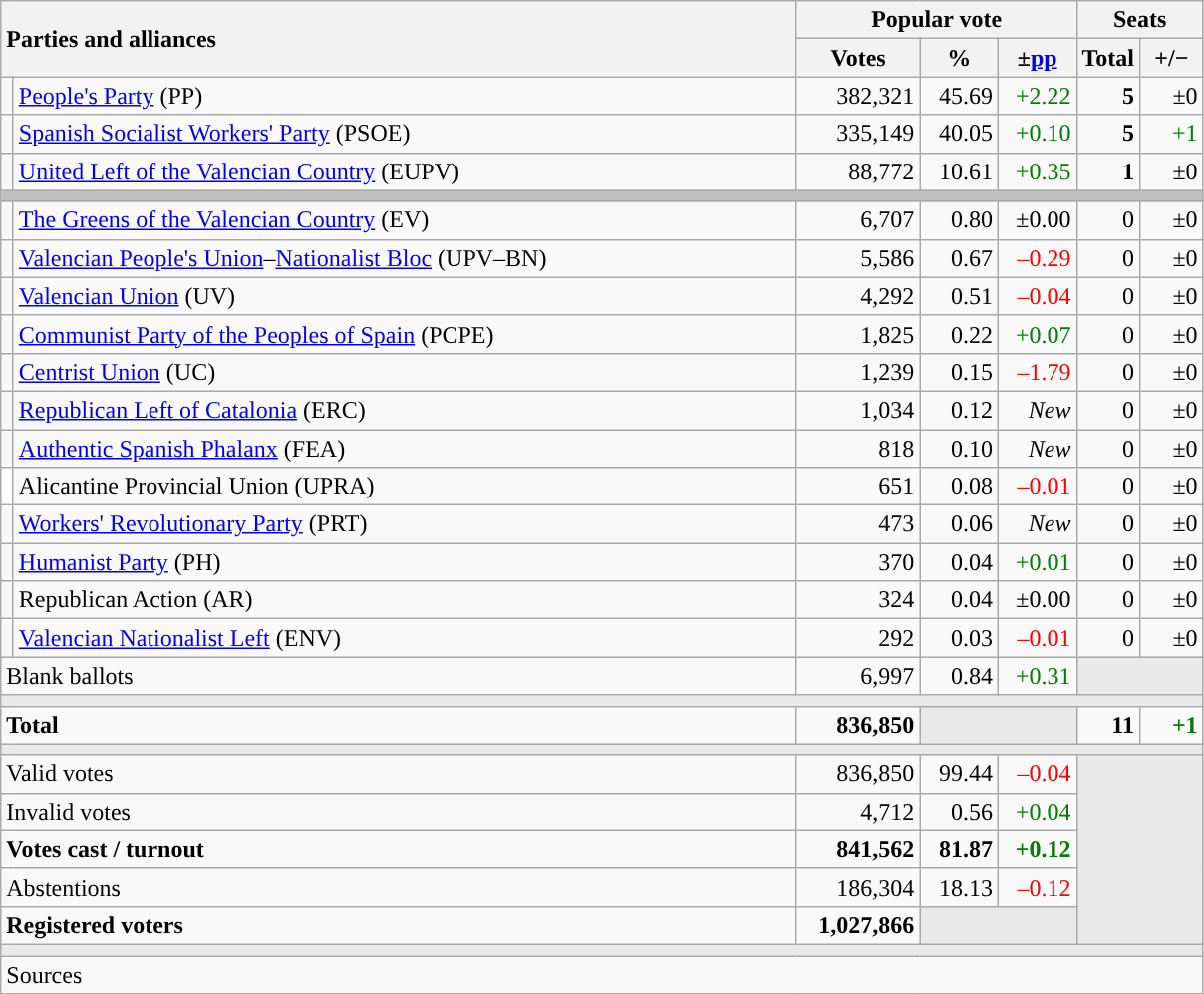<table class="wikitable" style="text-align:right;">
<tr>
<th style="text-align:left;" rowspan="2" colspan="2" width="525">Parties and alliances</th>
<th colspan="3">Popular vote</th>
<th colspan="2">Seats</th>
</tr>
<tr>
<th width="75">Votes</th>
<th width="45">%</th>
<th width="45">±<a href='#'>pp</a></th>
<th width="35">Total</th>
<th width="35">+/−</th>
</tr>
<tr>
<td width="1" style="color:inherit;background:"></td>
<td align="left"><a href='#'>People's Party</a> (PP)</td>
<td>382,321</td>
<td>45.69</td>
<td style="color:green;">+2.22</td>
<td><strong>5</strong></td>
<td>±0</td>
</tr>
<tr>
<td style="color:inherit;background:"></td>
<td align="left"><a href='#'>Spanish Socialist Workers' Party</a> (PSOE)</td>
<td>335,149</td>
<td>40.05</td>
<td style="color:green;">+0.10</td>
<td><strong>5</strong></td>
<td style="color:green;">+1</td>
</tr>
<tr>
<td style="color:inherit;background:"></td>
<td align="left"><a href='#'>United Left of the Valencian Country</a> (EUPV)</td>
<td>88,772</td>
<td>10.61</td>
<td style="color:green;">+0.35</td>
<td><strong>1</strong></td>
<td>±0</td>
</tr>
<tr>
<td colspan="7" bgcolor="#C0C0C0"></td>
</tr>
<tr>
<td style="color:inherit;background:"></td>
<td align="left"><a href='#'>The Greens of the Valencian Country</a> (EV)</td>
<td>6,707</td>
<td>0.80</td>
<td>±0.00</td>
<td>0</td>
<td>±0</td>
</tr>
<tr>
<td style="color:inherit;background:"></td>
<td align="left"><a href='#'>Valencian People's Union</a>–<a href='#'>Nationalist Bloc</a> (UPV–BN)</td>
<td>5,586</td>
<td>0.67</td>
<td style="color:red;">–0.29</td>
<td>0</td>
<td>±0</td>
</tr>
<tr>
<td style="color:inherit;background:"></td>
<td align="left"><a href='#'>Valencian Union</a> (UV)</td>
<td>4,292</td>
<td>0.51</td>
<td style="color:red;">–0.04</td>
<td>0</td>
<td>±0</td>
</tr>
<tr>
<td style="color:inherit;background:"></td>
<td align="left"><a href='#'>Communist Party of the Peoples of Spain</a> (PCPE)</td>
<td>1,825</td>
<td>0.22</td>
<td style="color:green;">+0.07</td>
<td>0</td>
<td>±0</td>
</tr>
<tr>
<td style="color:inherit;background:"></td>
<td align="left"><a href='#'>Centrist Union</a> (UC)</td>
<td>1,239</td>
<td>0.15</td>
<td style="color:red;">–1.79</td>
<td>0</td>
<td>±0</td>
</tr>
<tr>
<td style="color:inherit;background:"></td>
<td align="left"><a href='#'>Republican Left of Catalonia</a> (ERC)</td>
<td>1,034</td>
<td>0.12</td>
<td><em>New</em></td>
<td>0</td>
<td>±0</td>
</tr>
<tr>
<td style="color:inherit;background:"></td>
<td align="left"><a href='#'>Authentic Spanish Phalanx</a> (FEA)</td>
<td>818</td>
<td>0.10</td>
<td><em>New</em></td>
<td>0</td>
<td>±0</td>
</tr>
<tr>
<td bgcolor="white"></td>
<td align="left">Alicantine Provincial Union (UPRA)</td>
<td>651</td>
<td>0.08</td>
<td style="color:red;">–0.01</td>
<td>0</td>
<td>±0</td>
</tr>
<tr>
<td style="color:inherit;background:"></td>
<td align="left"><a href='#'>Workers' Revolutionary Party</a> (PRT)</td>
<td>473</td>
<td>0.06</td>
<td><em>New</em></td>
<td>0</td>
<td>±0</td>
</tr>
<tr>
<td style="color:inherit;background:"></td>
<td align="left"><a href='#'>Humanist Party</a> (PH)</td>
<td>370</td>
<td>0.04</td>
<td style="color:green;">+0.01</td>
<td>0</td>
<td>±0</td>
</tr>
<tr>
<td style="color:inherit;background:"></td>
<td align="left">Republican Action (AR)</td>
<td>324</td>
<td>0.04</td>
<td>±0.00</td>
<td>0</td>
<td>±0</td>
</tr>
<tr>
<td style="color:inherit;background:"></td>
<td align="left"><a href='#'>Valencian Nationalist Left</a> (ENV)</td>
<td>292</td>
<td>0.03</td>
<td style="color:red;">–0.01</td>
<td>0</td>
<td>±0</td>
</tr>
<tr>
<td align="left" colspan="2">Blank ballots</td>
<td>6,997</td>
<td>0.84</td>
<td style="color:green;">+0.31</td>
<td bgcolor="#E9E9E9" colspan="2"></td>
</tr>
<tr>
<td colspan="7" bgcolor="#E9E9E9"></td>
</tr>
<tr style="font-weight:bold;">
<td align="left" colspan="2">Total</td>
<td>836,850</td>
<td bgcolor="#E9E9E9" colspan="2"></td>
<td>11</td>
<td style="color:green;">+1</td>
</tr>
<tr>
<td colspan="7" bgcolor="#E9E9E9"></td>
</tr>
<tr>
<td align="left" colspan="2">Valid votes</td>
<td>836,850</td>
<td>99.44</td>
<td style="color:red;">–0.04</td>
<td bgcolor="#E9E9E9" colspan="2" rowspan="5"></td>
</tr>
<tr>
<td align="left" colspan="2">Invalid votes</td>
<td>4,712</td>
<td>0.56</td>
<td style="color:green;">+0.04</td>
</tr>
<tr style="font-weight:bold;">
<td align="left" colspan="2">Votes cast / turnout</td>
<td>841,562</td>
<td>81.87</td>
<td style="color:green;">+0.12</td>
</tr>
<tr>
<td align="left" colspan="2">Abstentions</td>
<td>186,304</td>
<td>18.13</td>
<td style="color:red;">–0.12</td>
</tr>
<tr style="font-weight:bold;">
<td align="left" colspan="2">Registered voters</td>
<td>1,027,866</td>
<td bgcolor="#E9E9E9" colspan="2"></td>
</tr>
<tr>
<td colspan="7" bgcolor="#E9E9E9"></td>
</tr>
<tr>
<td align="left" colspan="7">Sources</td>
</tr>
</table>
